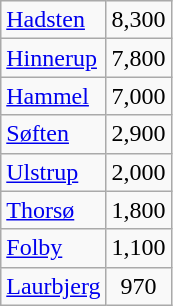<table class="wikitable" style="margin-right:1em">
<tr>
<td><a href='#'>Hadsten</a></td>
<td align="center">8,300</td>
</tr>
<tr>
<td><a href='#'>Hinnerup</a></td>
<td align="center">7,800</td>
</tr>
<tr>
<td><a href='#'>Hammel</a></td>
<td align="center">7,000</td>
</tr>
<tr>
<td><a href='#'>Søften</a></td>
<td align="center">2,900</td>
</tr>
<tr>
<td><a href='#'>Ulstrup</a></td>
<td align="center">2,000</td>
</tr>
<tr>
<td><a href='#'>Thorsø</a></td>
<td align="center">1,800</td>
</tr>
<tr>
<td><a href='#'>Folby</a></td>
<td align="center">1,100</td>
</tr>
<tr>
<td><a href='#'>Laurbjerg</a></td>
<td align="center">970</td>
</tr>
</table>
